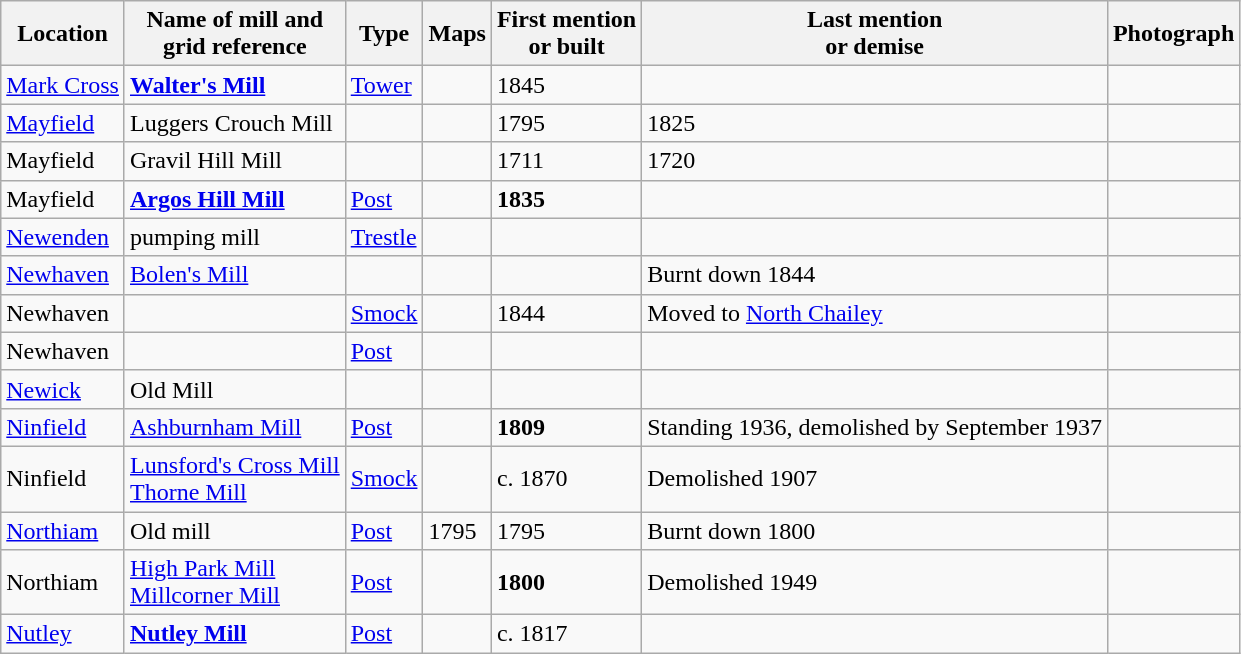<table class="wikitable">
<tr>
<th>Location</th>
<th>Name of mill and<br>grid reference</th>
<th>Type</th>
<th>Maps</th>
<th>First mention<br>or built</th>
<th>Last mention<br> or demise</th>
<th>Photograph</th>
</tr>
<tr>
<td><a href='#'>Mark Cross</a></td>
<td><strong><a href='#'>Walter's Mill</a></strong><br></td>
<td><a href='#'>Tower</a></td>
<td></td>
<td>1845</td>
<td></td>
<td></td>
</tr>
<tr>
<td><a href='#'>Mayfield</a></td>
<td>Luggers Crouch Mill</td>
<td></td>
<td></td>
<td>1795</td>
<td>1825</td>
<td></td>
</tr>
<tr>
<td>Mayfield</td>
<td>Gravil Hill Mill</td>
<td></td>
<td></td>
<td>1711</td>
<td>1720</td>
<td></td>
</tr>
<tr>
<td>Mayfield</td>
<td><strong><a href='#'>Argos Hill Mill</a></strong><br></td>
<td><a href='#'>Post</a></td>
<td></td>
<td><strong>1835</strong></td>
<td></td>
<td></td>
</tr>
<tr>
<td><a href='#'>Newenden</a></td>
<td>pumping mill</td>
<td><a href='#'>Trestle</a></td>
<td></td>
<td></td>
<td></td>
<td></td>
</tr>
<tr>
<td><a href='#'>Newhaven</a></td>
<td><a href='#'>Bolen's Mill</a></td>
<td></td>
<td></td>
<td></td>
<td>Burnt down 1844</td>
<td></td>
</tr>
<tr>
<td>Newhaven</td>
<td></td>
<td><a href='#'>Smock</a></td>
<td></td>
<td>1844</td>
<td>Moved to <a href='#'>North Chailey</a></td>
<td></td>
</tr>
<tr>
<td>Newhaven</td>
<td></td>
<td><a href='#'>Post</a></td>
<td></td>
<td></td>
<td></td>
</tr>
<tr>
<td><a href='#'>Newick</a></td>
<td>Old Mill</td>
<td></td>
<td></td>
<td></td>
<td></td>
<td></td>
</tr>
<tr>
<td><a href='#'>Ninfield</a></td>
<td><a href='#'>Ashburnham Mill</a></td>
<td><a href='#'>Post</a></td>
<td></td>
<td><strong>1809</strong></td>
<td>Standing 1936, demolished by September 1937</td>
<td></td>
</tr>
<tr>
<td>Ninfield</td>
<td><a href='#'>Lunsford's Cross Mill<br>Thorne Mill</a></td>
<td><a href='#'>Smock</a></td>
<td></td>
<td>c. 1870</td>
<td>Demolished 1907</td>
<td></td>
</tr>
<tr>
<td><a href='#'>Northiam</a></td>
<td>Old mill</td>
<td><a href='#'>Post</a></td>
<td>1795</td>
<td>1795</td>
<td>Burnt down 1800</td>
<td></td>
</tr>
<tr>
<td>Northiam</td>
<td><a href='#'>High Park Mill<br>Millcorner Mill</a></td>
<td><a href='#'>Post</a></td>
<td></td>
<td><strong>1800</strong></td>
<td>Demolished 1949</td>
<td></td>
</tr>
<tr>
<td><a href='#'>Nutley</a></td>
<td><strong><a href='#'>Nutley Mill</a></strong><br></td>
<td><a href='#'>Post</a></td>
<td></td>
<td>c. 1817</td>
<td></td>
<td></td>
</tr>
</table>
